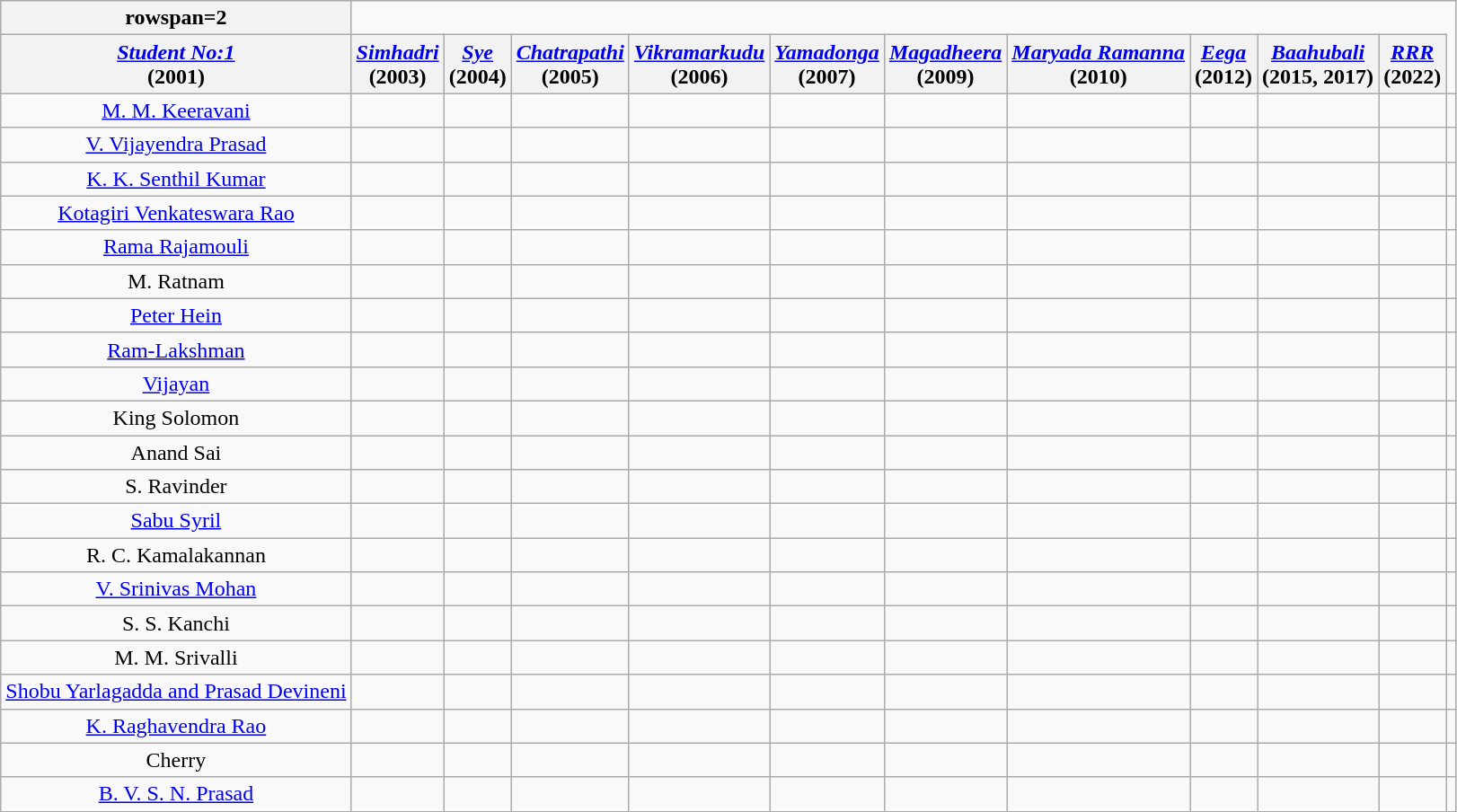<table class="wikitable sortable mw-collapsible" style="text-align:center;">
<tr>
<th>rowspan=2 </th>
</tr>
<tr>
<th><em><a href='#'>Student No:1</a></em><br>(2001)</th>
<th><em><a href='#'>Simhadri</a></em><br>(2003)</th>
<th><em><a href='#'>Sye</a></em><br>(2004)</th>
<th><em><a href='#'>Chatrapathi</a></em><br>(2005)</th>
<th><em><a href='#'>Vikramarkudu</a></em><br>(2006)</th>
<th><em><a href='#'>Yamadonga</a></em><br>(2007)</th>
<th><em><a href='#'>Magadheera</a></em><br>(2009)</th>
<th><em><a href='#'>Maryada Ramanna</a></em><br>(2010)</th>
<th><em><a href='#'>Eega</a></em><br>(2012)</th>
<th><em><a href='#'>Baahubali</a></em><br>(2015, 2017)</th>
<th><em><a href='#'>RRR</a></em><br>(2022)</th>
</tr>
<tr>
<td><a href='#'>M. M. Keeravani</a></td>
<td></td>
<td></td>
<td></td>
<td></td>
<td></td>
<td></td>
<td></td>
<td></td>
<td></td>
<td></td>
<td></td>
</tr>
<tr>
<td><a href='#'>V. Vijayendra Prasad</a></td>
<td></td>
<td></td>
<td></td>
<td></td>
<td></td>
<td></td>
<td></td>
<td></td>
<td></td>
<td></td>
<td></td>
</tr>
<tr>
<td><a href='#'>K. K. Senthil Kumar</a></td>
<td></td>
<td></td>
<td></td>
<td></td>
<td></td>
<td></td>
<td></td>
<td></td>
<td></td>
<td></td>
<td></td>
</tr>
<tr>
<td><a href='#'>Kotagiri Venkateswara Rao</a></td>
<td></td>
<td></td>
<td></td>
<td></td>
<td></td>
<td></td>
<td></td>
<td></td>
<td></td>
<td></td>
<td></td>
</tr>
<tr>
<td><a href='#'>Rama Rajamouli</a></td>
<td></td>
<td></td>
<td></td>
<td></td>
<td></td>
<td></td>
<td></td>
<td></td>
<td></td>
<td></td>
<td></td>
</tr>
<tr>
<td>M. Ratnam</td>
<td></td>
<td></td>
<td></td>
<td></td>
<td></td>
<td></td>
<td></td>
<td></td>
<td></td>
<td></td>
<td></td>
</tr>
<tr>
<td><a href='#'>Peter Hein</a></td>
<td></td>
<td></td>
<td></td>
<td></td>
<td></td>
<td></td>
<td></td>
<td></td>
<td></td>
<td></td>
<td></td>
</tr>
<tr>
<td><a href='#'>Ram-Lakshman</a></td>
<td></td>
<td></td>
<td></td>
<td></td>
<td></td>
<td></td>
<td></td>
<td></td>
<td></td>
<td></td>
<td></td>
</tr>
<tr>
<td><a href='#'>Vijayan</a></td>
<td></td>
<td></td>
<td></td>
<td></td>
<td></td>
<td></td>
<td></td>
<td></td>
<td></td>
<td></td>
<td></td>
</tr>
<tr>
<td>King Solomon</td>
<td></td>
<td></td>
<td></td>
<td></td>
<td></td>
<td></td>
<td></td>
<td></td>
<td></td>
<td></td>
<td></td>
</tr>
<tr>
<td>Anand Sai</td>
<td></td>
<td></td>
<td></td>
<td></td>
<td></td>
<td></td>
<td></td>
<td></td>
<td></td>
<td></td>
<td></td>
</tr>
<tr>
<td>S. Ravinder</td>
<td></td>
<td></td>
<td></td>
<td></td>
<td></td>
<td></td>
<td></td>
<td></td>
<td></td>
<td></td>
<td></td>
</tr>
<tr>
<td><a href='#'>Sabu Syril</a></td>
<td></td>
<td></td>
<td></td>
<td></td>
<td></td>
<td></td>
<td></td>
<td></td>
<td></td>
<td></td>
<td></td>
</tr>
<tr>
<td>R. C. Kamalakannan</td>
<td></td>
<td></td>
<td></td>
<td></td>
<td></td>
<td></td>
<td></td>
<td></td>
<td></td>
<td></td>
<td></td>
</tr>
<tr>
<td><a href='#'>V. Srinivas Mohan</a></td>
<td></td>
<td></td>
<td></td>
<td></td>
<td></td>
<td></td>
<td></td>
<td></td>
<td></td>
<td></td>
<td></td>
</tr>
<tr>
<td>S. S. Kanchi</td>
<td></td>
<td></td>
<td></td>
<td></td>
<td></td>
<td></td>
<td></td>
<td></td>
<td></td>
<td></td>
<td></td>
</tr>
<tr>
<td>M. M. Srivalli</td>
<td></td>
<td></td>
<td></td>
<td></td>
<td></td>
<td></td>
<td></td>
<td></td>
<td></td>
<td></td>
<td></td>
</tr>
<tr>
<td><a href='#'>Shobu Yarlagadda and Prasad Devineni</a></td>
<td></td>
<td></td>
<td></td>
<td></td>
<td></td>
<td></td>
<td></td>
<td></td>
<td></td>
<td></td>
<td></td>
</tr>
<tr>
<td><a href='#'>K. Raghavendra Rao</a></td>
<td></td>
<td></td>
<td></td>
<td></td>
<td></td>
<td></td>
<td></td>
<td></td>
<td></td>
<td></td>
<td></td>
</tr>
<tr>
<td>Cherry</td>
<td></td>
<td></td>
<td></td>
<td></td>
<td></td>
<td></td>
<td></td>
<td></td>
<td></td>
<td></td>
<td></td>
</tr>
<tr>
<td><a href='#'>B. V. S. N. Prasad</a></td>
<td></td>
<td></td>
<td></td>
<td></td>
<td></td>
<td></td>
<td></td>
<td></td>
<td></td>
<td></td>
<td></td>
</tr>
</table>
